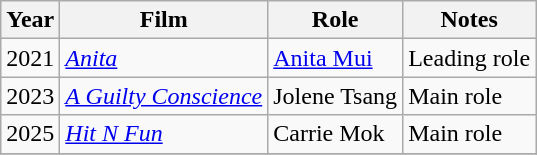<table class="wikitable">
<tr>
<th>Year</th>
<th>Film</th>
<th>Role</th>
<th>Notes</th>
</tr>
<tr>
<td>2021</td>
<td><em><a href='#'>Anita</a></em></td>
<td><a href='#'>Anita Mui</a></td>
<td>Leading role</td>
</tr>
<tr>
<td>2023</td>
<td><em><a href='#'> A Guilty Conscience</a></em></td>
<td>Jolene Tsang</td>
<td>Main role</td>
</tr>
<tr>
<td>2025</td>
<td><em><a href='#'>Hit N Fun</a></em></td>
<td>Carrie Mok</td>
<td>Main role</td>
</tr>
<tr>
</tr>
</table>
